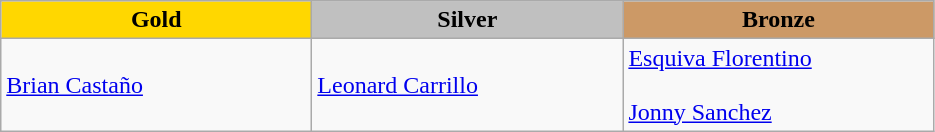<table class="wikitable" style="text-align:left">
<tr align="center">
<td width=200 bgcolor=gold><strong>Gold</strong></td>
<td width=200 bgcolor=silver><strong>Silver</strong></td>
<td width=200 bgcolor=CC9966><strong>Bronze</strong></td>
</tr>
<tr>
<td><a href='#'>Brian Castaño</a><br></td>
<td><a href='#'>Leonard Carrillo</a><br></td>
<td><a href='#'>Esquiva Florentino</a><br><br><a href='#'>Jonny Sanchez</a><br></td>
</tr>
</table>
